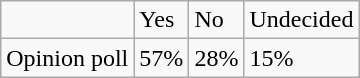<table class="wikitable">
<tr>
<td></td>
<td>Yes</td>
<td>No</td>
<td>Undecided</td>
</tr>
<tr>
<td>Opinion poll</td>
<td>57%</td>
<td>28%</td>
<td>15%</td>
</tr>
</table>
